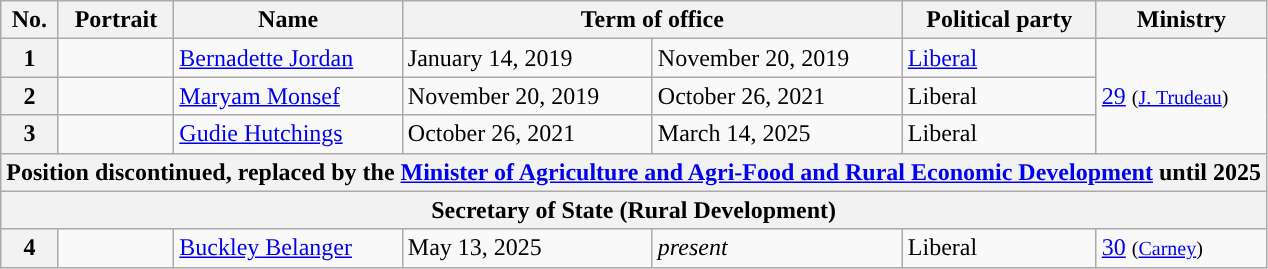<table class="wikitable">
<tr>
<th>No.</th>
<th>Portrait</th>
<th>Name</th>
<th colspan="2">Term of office</th>
<th>Political party</th>
<th>Ministry</th>
</tr>
<tr>
<th style="background:">1</th>
<td></td>
<td><a href='#'>Bernadette Jordan</a></td>
<td>January 14, 2019</td>
<td>November 20, 2019</td>
<td><a href='#'>Liberal</a></td>
<td Rowspan=3><a href='#'>29</a> <small>(<a href='#'>J. Trudeau</a>)</small></td>
</tr>
<tr>
<th style="background:">2</th>
<td></td>
<td><a href='#'>Maryam Monsef</a></td>
<td>November 20, 2019</td>
<td>October 26, 2021</td>
<td>Liberal</td>
</tr>
<tr>
<th style="background:">3</th>
<td></td>
<td><a href='#'>Gudie Hutchings</a></td>
<td>October 26, 2021</td>
<td>March 14, 2025</td>
<td>Liberal</td>
</tr>
<tr>
<th colspan=7>Position discontinued, replaced by the <a href='#'>Minister of Agriculture and Agri-Food and Rural Economic Development</a> until 2025</th>
</tr>
<tr>
<th colspan=7>Secretary of State (Rural Development)</th>
</tr>
<tr>
<th style="background:">4</th>
<td></td>
<td><a href='#'>Buckley Belanger</a></td>
<td>May 13, 2025</td>
<td><em>present</em></td>
<td>Liberal</td>
<td rowspan=1><a href='#'>30</a> <small>(<a href='#'>Carney</a>)</small></td>
</tr>
</table>
